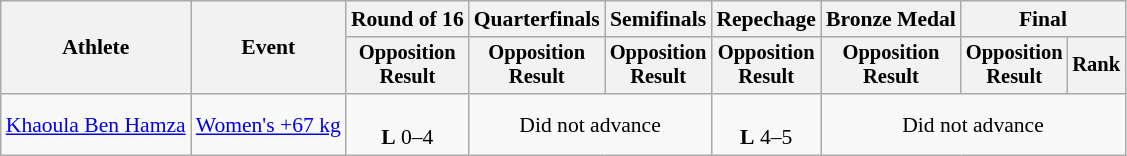<table class="wikitable" style="font-size:90%">
<tr>
<th rowspan="2">Athlete</th>
<th rowspan="2">Event</th>
<th>Round of 16</th>
<th>Quarterfinals</th>
<th>Semifinals</th>
<th>Repechage</th>
<th>Bronze Medal</th>
<th colspan=2>Final</th>
</tr>
<tr style="font-size:95%">
<th>Opposition<br>Result</th>
<th>Opposition<br>Result</th>
<th>Opposition<br>Result</th>
<th>Opposition<br>Result</th>
<th>Opposition<br>Result</th>
<th>Opposition<br>Result</th>
<th>Rank</th>
</tr>
<tr align=center>
<td align=left><a href='#'>Khaoula Ben Hamza</a></td>
<td align=left><a href='#'>Women's +67 kg</a></td>
<td><br><strong>L</strong> 0–4</td>
<td colspan=2>Did not advance</td>
<td><br> <strong>L</strong> 4–5</td>
<td colspan=3>Did not advance</td>
</tr>
</table>
